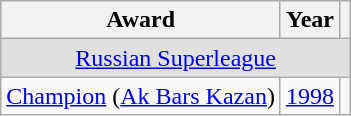<table class="wikitable">
<tr>
<th>Award</th>
<th>Year</th>
<th></th>
</tr>
<tr ALIGN="center" bgcolor="#e0e0e0">
<td colspan="3"><a href='#'>Russian Superleague</a></td>
</tr>
<tr>
<td><a href='#'>Champion</a> (<a href='#'>Ak Bars Kazan</a>)</td>
<td><a href='#'>1998</a></td>
</tr>
</table>
